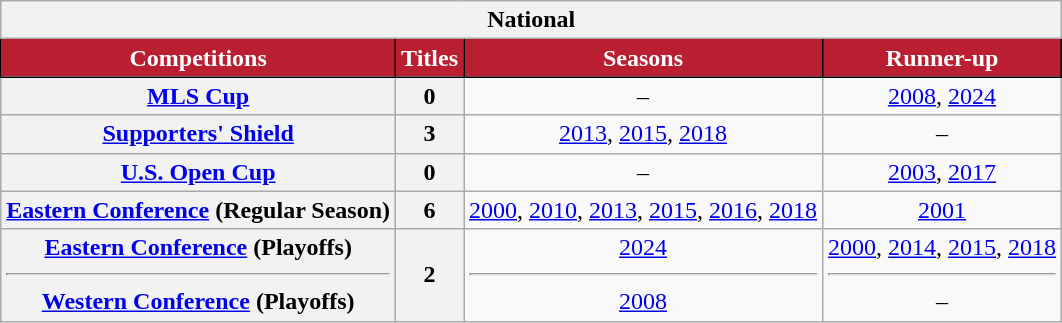<table class="wikitable">
<tr>
<th colspan="4">National</th>
</tr>
<tr>
<th style="background:#B91F31; color:#FFFFFF; border:1px solid #000000;" scope="col">Competitions</th>
<th style="background:#B91F31; color:#FFFFFF; border:1px solid #000000;" scope="col">Titles</th>
<th style="background:#B91F31; color:#FFFFFF; border:1px solid #000000;" scope="col">Seasons</th>
<th style="background:#B91F31; color:#FFFFFF; border:1px solid #000000;" scope="col">Runner-up</th>
</tr>
<tr>
<th style="text-align:center"><a href='#'>MLS Cup</a></th>
<th>0</th>
<td style="text-align:center">–</td>
<td style="text-align:center"><a href='#'>2008</a>, <a href='#'>2024</a></td>
</tr>
<tr>
<th style="text-align:center"><a href='#'>Supporters' Shield</a></th>
<th>3</th>
<td style="text-align:center"><a href='#'>2013</a>, <a href='#'>2015</a>, <a href='#'>2018</a></td>
<td style="text-align:center">–</td>
</tr>
<tr>
<th style="text-align:center"><a href='#'>U.S. Open Cup</a></th>
<th>0</th>
<td style="text-align:center">–</td>
<td style="text-align:center"><a href='#'>2003</a>, <a href='#'>2017</a></td>
</tr>
<tr>
<th style="text-align:center"><a href='#'>Eastern Conference</a> (Regular Season)</th>
<th>6</th>
<td style="text-align:center"><a href='#'>2000</a>, <a href='#'>2010</a>, <a href='#'>2013</a>, <a href='#'>2015</a>, <a href='#'>2016</a>, <a href='#'>2018</a></td>
<td style="text-align:center"><a href='#'>2001</a></td>
</tr>
<tr>
<th style="text-align:center"><a href='#'>Eastern Conference</a> (Playoffs) <hr> <a href='#'>Western Conference</a> (Playoffs)</th>
<th>2</th>
<td style="text-align:center"><a href='#'>2024</a> <hr> <a href='#'>2008</a></td>
<td style="text-align:center"><a href='#'>2000</a>, <a href='#'>2014</a>, <a href='#'>2015</a>, <a href='#'>2018</a> <hr> –</td>
</tr>
</table>
